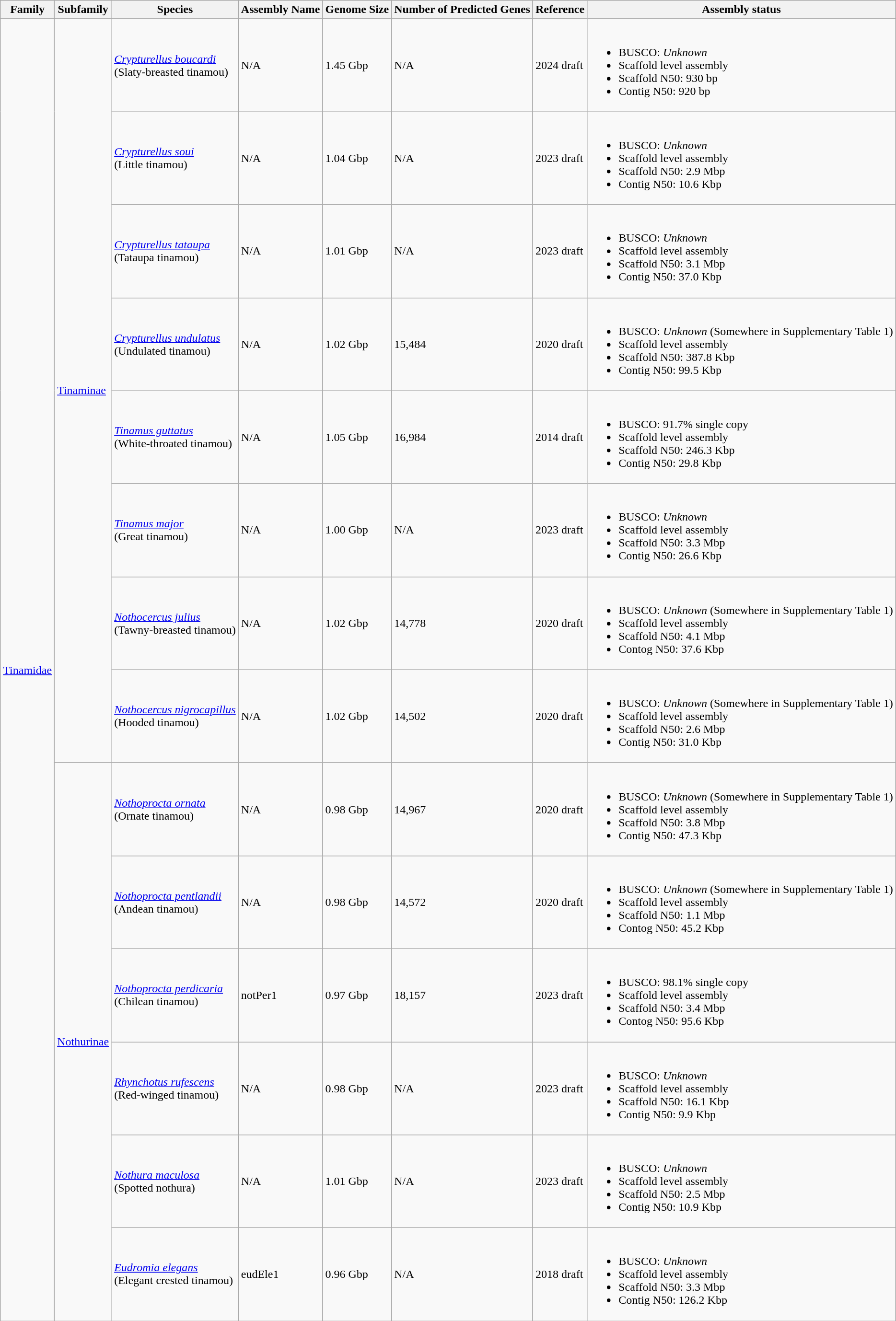<table class="wikitable sortable">
<tr>
<th>Family</th>
<th>Subfamily</th>
<th>Species</th>
<th>Assembly Name</th>
<th>Genome Size</th>
<th>Number of Predicted Genes</th>
<th>Reference</th>
<th>Assembly status</th>
</tr>
<tr>
<td rowspan="14"><a href='#'>Tinamidae</a></td>
<td rowspan="8"><a href='#'>Tinaminae</a></td>
<td><a href='#'><em>Crypturellus boucardi</em></a><br>(Slaty-breasted tinamou)</td>
<td>N/A</td>
<td>1.45 Gbp</td>
<td>N/A</td>
<td>2024 draft</td>
<td><br><ul><li>BUSCO: <em>Unknown</em></li><li>Scaffold level assembly</li><li>Scaffold N50: 930 bp</li><li>Contig N50: 920 bp</li></ul></td>
</tr>
<tr>
<td><a href='#'><em>Crypturellus soui</em></a><br>(Little tinamou)</td>
<td>N/A</td>
<td>1.04 Gbp</td>
<td>N/A</td>
<td>2023 draft</td>
<td><br><ul><li>BUSCO: <em>Unknown</em></li><li>Scaffold level assembly</li><li>Scaffold N50: 2.9 Mbp</li><li>Contig N50: 10.6 Kbp</li></ul></td>
</tr>
<tr>
<td><a href='#'><em>Crypturellus tataupa</em></a><br>(Tataupa tinamou)</td>
<td>N/A</td>
<td>1.01 Gbp</td>
<td>N/A</td>
<td>2023 draft</td>
<td><br><ul><li>BUSCO: <em>Unknown</em></li><li>Scaffold level assembly</li><li>Scaffold N50: 3.1 Mbp</li><li>Contig N50: 37.0 Kbp</li></ul></td>
</tr>
<tr>
<td><a href='#'><em>Crypturellus undulatus</em></a><br>(Undulated tinamou)</td>
<td>N/A</td>
<td>1.02 Gbp</td>
<td>15,484</td>
<td>2020 draft</td>
<td><br><ul><li>BUSCO: <em>Unknown</em> (Somewhere in Supplementary Table 1)</li><li>Scaffold level assembly</li><li>Scaffold N50: 387.8 Kbp</li><li>Contig N50: 99.5 Kbp</li></ul></td>
</tr>
<tr>
<td><em><a href='#'>Tinamus guttatus</a></em><br>(White-throated tinamou)</td>
<td>N/A</td>
<td>1.05 Gbp</td>
<td>16,984</td>
<td>2014 draft</td>
<td><br><ul><li>BUSCO: 91.7% single copy</li><li>Scaffold level assembly</li><li>Scaffold N50: 246.3 Kbp</li><li>Contig N50: 29.8 Kbp</li></ul></td>
</tr>
<tr>
<td><a href='#'><em>Tinamus major</em></a><br>(Great tinamou)</td>
<td>N/A</td>
<td>1.00 Gbp</td>
<td>N/A</td>
<td>2023 draft</td>
<td><br><ul><li>BUSCO: <em>Unknown</em></li><li>Scaffold level assembly</li><li>Scaffold N50: 3.3 Mbp</li><li>Contig N50: 26.6 Kbp</li></ul></td>
</tr>
<tr>
<td><a href='#'><em>Nothocercus julius</em></a><br>(Tawny-breasted tinamou)</td>
<td>N/A</td>
<td>1.02 Gbp</td>
<td>14,778</td>
<td>2020 draft</td>
<td><br><ul><li>BUSCO: <em>Unknown</em> (Somewhere in Supplementary Table 1)</li><li>Scaffold level assembly</li><li>Scaffold N50: 4.1 Mbp</li><li>Contog N50: 37.6 Kbp</li></ul></td>
</tr>
<tr>
<td><a href='#'><em>Nothocercus nigrocapillus</em></a><br>(Hooded tinamou)</td>
<td>N/A</td>
<td>1.02 Gbp</td>
<td>14,502</td>
<td>2020 draft</td>
<td><br><ul><li>BUSCO: <em>Unknown</em> (Somewhere in Supplementary Table 1)</li><li>Scaffold level assembly</li><li>Scaffold N50: 2.6 Mbp</li><li>Contig N50: 31.0 Kbp</li></ul></td>
</tr>
<tr>
<td rowspan="6"><a href='#'>Nothurinae</a></td>
<td><a href='#'><em>Nothoprocta ornata</em></a><br>(Ornate tinamou)</td>
<td>N/A</td>
<td>0.98 Gbp</td>
<td>14,967</td>
<td>2020 draft</td>
<td><br><ul><li>BUSCO: <em>Unknown</em> (Somewhere in Supplementary Table 1)</li><li>Scaffold level assembly</li><li>Scaffold N50: 3.8 Mbp</li><li>Contig N50: 47.3 Kbp</li></ul></td>
</tr>
<tr>
<td><a href='#'><em>Nothoprocta pentlandii</em></a><br>(Andean tinamou)</td>
<td>N/A</td>
<td>0.98 Gbp</td>
<td>14,572</td>
<td>2020 draft</td>
<td><br><ul><li>BUSCO: <em>Unknown</em> (Somewhere in Supplementary Table 1)</li><li>Scaffold level assembly</li><li>Scaffold N50: 1.1 Mbp</li><li>Contog N50: 45.2 Kbp</li></ul></td>
</tr>
<tr>
<td><a href='#'><em>Nothoprocta perdicaria</em></a><br>(Chilean tinamou)</td>
<td>notPer1</td>
<td>0.97 Gbp</td>
<td>18,157</td>
<td>2023 draft</td>
<td><br><ul><li>BUSCO: 98.1% single copy</li><li>Scaffold level assembly</li><li>Scaffold N50: 3.4 Mbp</li><li>Contog N50: 95.6 Kbp</li></ul></td>
</tr>
<tr>
<td><a href='#'><em>Rhynchotus rufescens</em></a><br>(Red-winged tinamou)</td>
<td>N/A</td>
<td>0.98 Gbp</td>
<td>N/A</td>
<td>2023 draft</td>
<td><br><ul><li>BUSCO: <em>Unknown</em></li><li>Scaffold level assembly</li><li>Scaffold N50: 16.1 Kbp</li><li>Contig N50: 9.9 Kbp</li></ul></td>
</tr>
<tr>
<td><a href='#'><em>Nothura maculosa</em></a><br>(Spotted nothura)</td>
<td>N/A</td>
<td>1.01 Gbp</td>
<td>N/A</td>
<td>2023 draft</td>
<td><br><ul><li>BUSCO: <em>Unknown</em></li><li>Scaffold level assembly</li><li>Scaffold N50: 2.5 Mbp</li><li>Contig N50: 10.9 Kbp</li></ul></td>
</tr>
<tr>
<td><a href='#'><em>Eudromia elegans</em></a><br>(Elegant crested tinamou)</td>
<td>eudEle1</td>
<td>0.96 Gbp</td>
<td>N/A</td>
<td>2018 draft</td>
<td><br><ul><li>BUSCO: <em>Unknown</em></li><li>Scaffold level assembly</li><li>Scaffold N50: 3.3 Mbp</li><li>Contig N50: 126.2 Kbp</li></ul></td>
</tr>
</table>
